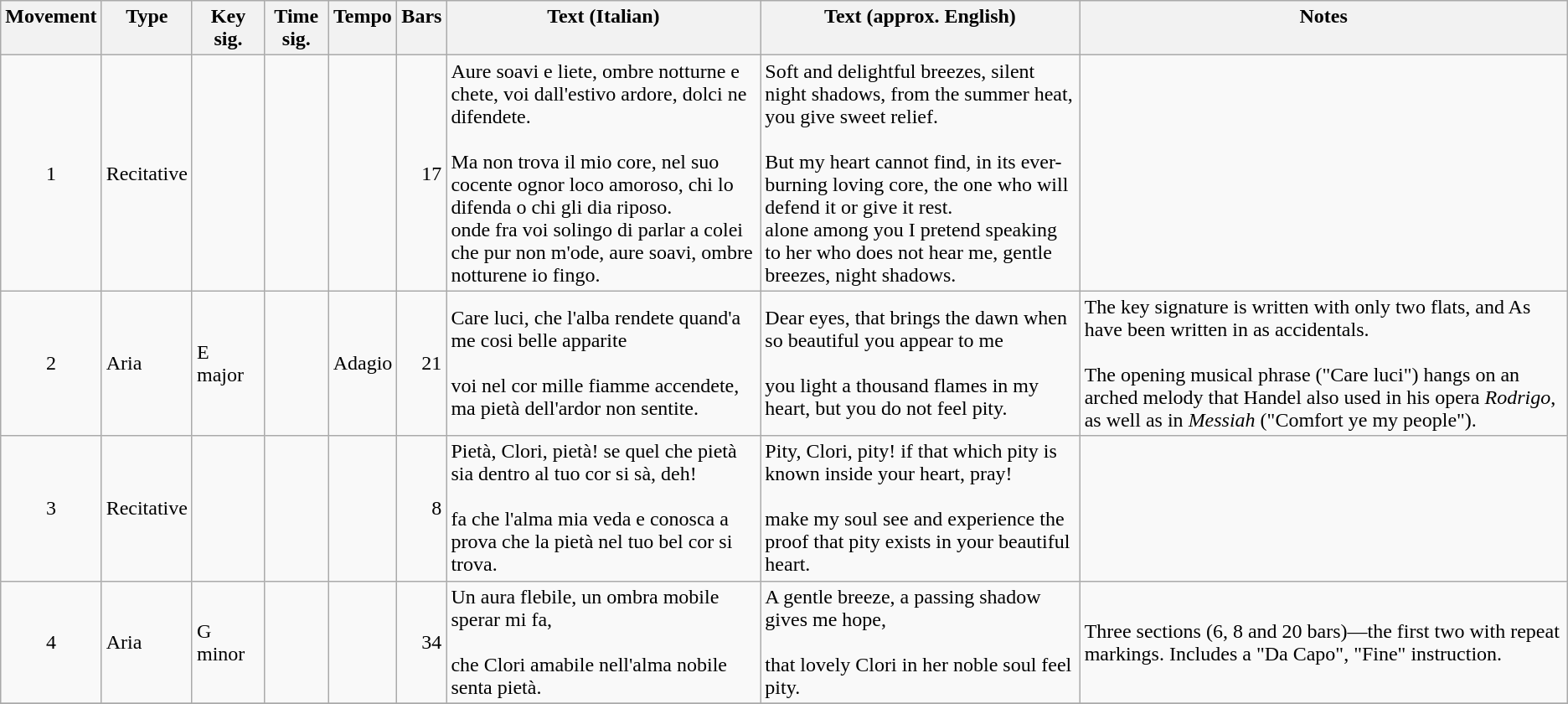<table class="wikitable" border="1">
<tr>
<th bgcolor="ececec" valign="Top">Movement</th>
<th bgcolor="ececec" valign="Top">Type</th>
<th bgcolor="ececec" valign="Top" width="50px">Key sig.</th>
<th bgcolor="ececec" valign="Top">Time sig.</th>
<th bgcolor="ececec" valign="Top">Tempo</th>
<th bgcolor="ececec" valign="Top">Bars</th>
<th bgcolor="ececec" valign="Top">Text (Italian)</th>
<th bgcolor="ececec" valign="Top">Text (approx. English)</th>
<th bgcolor="ececec" valign="Top">Notes</th>
</tr>
<tr>
<td align="center">1</td>
<td>Recitative</td>
<td></td>
<td align="center"></td>
<td></td>
<td align="right">17</td>
<td>Aure soavi e liete, ombre notturne e chete, voi dall'estivo ardore, dolci ne difendete.<br><br>Ma non trova il mio core, nel suo cocente ognor loco amoroso, chi lo difenda o chi gli dia riposo.<br>
onde fra voi solingo di parlar a colei che pur non m'ode, aure soavi, ombre notturene io fingo.</td>
<td>Soft and delightful breezes, silent night shadows, from the summer heat, you give sweet relief.<br><br>But my heart cannot find, in its ever-burning loving core, the one who will defend it or give it rest.<br>
alone among you I pretend speaking to her who does not hear me, gentle breezes, night shadows.</td>
<td></td>
</tr>
<tr>
<td align="center">2</td>
<td>Aria</td>
<td>E major</td>
<td align="center"></td>
<td>Adagio</td>
<td align="right">21</td>
<td>Care luci, che l'alba rendete quand'a me cosi belle apparite<br><br>voi nel cor mille fiamme accendete, ma pietà dell'ardor non sentite.</td>
<td>Dear eyes, that brings the dawn when so beautiful you appear to me<br><br>you light a thousand flames in my heart, but you do not feel pity.</td>
<td>The key signature is written with only two flats, and As have been written in as accidentals.<br><br>The opening musical phrase ("Care luci") hangs on an arched melody that Handel also used in his opera <em>Rodrigo</em>, as well as in <em>Messiah</em> ("Comfort ye my people").</td>
</tr>
<tr>
<td align="center">3</td>
<td>Recitative</td>
<td></td>
<td align="center"></td>
<td></td>
<td align="right">8</td>
<td>Pietà, Clori, pietà! se quel che pietà sia dentro al tuo cor si sà, deh!<br><br>fa che l'alma mia veda e conosca a prova che la pietà nel tuo bel cor si trova.</td>
<td>Pity, Clori, pity! if that which pity is known inside your heart, pray!<br><br>make my soul see and experience the proof that pity exists in your beautiful heart.</td>
<td></td>
</tr>
<tr>
<td align="center">4</td>
<td>Aria</td>
<td>G minor</td>
<td align="center"></td>
<td></td>
<td align="right">34</td>
<td>Un aura flebile, un ombra mobile sperar mi fa,<br><br>che Clori amabile nell'alma nobile senta pietà.</td>
<td>A gentle breeze, a passing shadow gives me hope,<br><br>that lovely Clori in her noble soul feel pity.</td>
<td>Three sections (6, 8 and 20 bars)—the first two with repeat markings. Includes a "Da Capo", "Fine" instruction.</td>
</tr>
<tr>
</tr>
</table>
